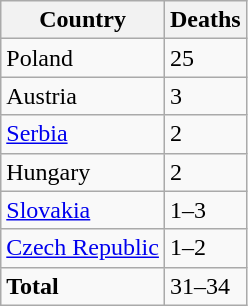<table class="wikitable">
<tr>
<th>Country</th>
<th>Deaths</th>
</tr>
<tr>
<td>Poland</td>
<td>25</td>
</tr>
<tr>
<td>Austria</td>
<td>3</td>
</tr>
<tr>
<td><a href='#'>Serbia</a></td>
<td>2</td>
</tr>
<tr>
<td>Hungary</td>
<td>2</td>
</tr>
<tr>
<td><a href='#'>Slovakia</a></td>
<td>1–3</td>
</tr>
<tr>
<td><a href='#'>Czech Republic</a></td>
<td>1–2</td>
</tr>
<tr>
<td><strong>Total</strong></td>
<td>31–34</td>
</tr>
</table>
